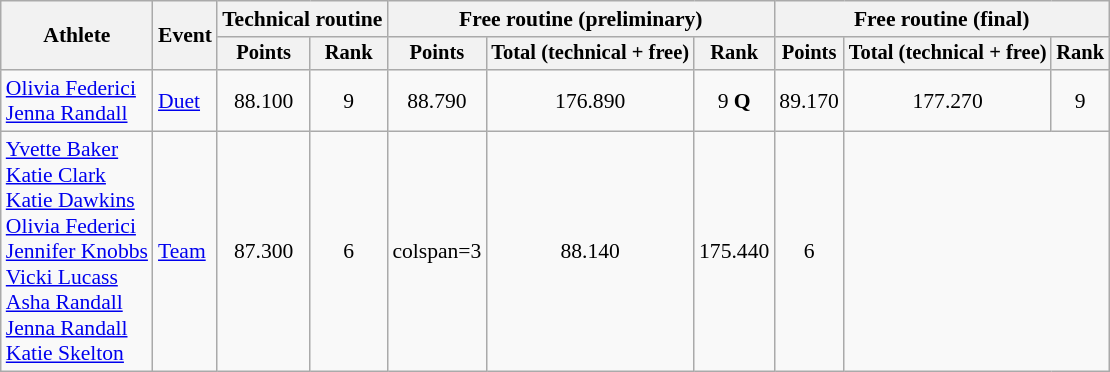<table class="wikitable" style="text-align:center; font-size:90%">
<tr>
<th rowspan=2>Athlete</th>
<th rowspan=2>Event</th>
<th colspan=2>Technical routine</th>
<th colspan=3>Free routine (preliminary)</th>
<th colspan=3>Free routine (final)</th>
</tr>
<tr style="font-size:95%">
<th>Points</th>
<th>Rank</th>
<th>Points</th>
<th>Total (technical + free)</th>
<th>Rank</th>
<th>Points</th>
<th>Total (technical + free)</th>
<th>Rank</th>
</tr>
<tr>
<td style="text-align:left;"><a href='#'>Olivia Federici</a><br> <a href='#'>Jenna Randall</a></td>
<td style="text-align:left;"><a href='#'>Duet</a></td>
<td>88.100</td>
<td>9</td>
<td>88.790</td>
<td>176.890</td>
<td>9 <strong>Q</strong></td>
<td>89.170</td>
<td>177.270</td>
<td>9</td>
</tr>
<tr>
<td style="text-align:left;"><a href='#'>Yvette Baker</a><br><a href='#'>Katie Clark</a><br><a href='#'>Katie Dawkins</a><br><a href='#'>Olivia Federici</a><br><a href='#'>Jennifer Knobbs</a><br><a href='#'>Vicki Lucass</a><br><a href='#'>Asha Randall</a><br><a href='#'>Jenna Randall</a><br><a href='#'>Katie Skelton</a></td>
<td style="text-align:left;"><a href='#'>Team</a></td>
<td>87.300</td>
<td>6</td>
<td>colspan=3 </td>
<td>88.140</td>
<td>175.440</td>
<td>6</td>
</tr>
</table>
